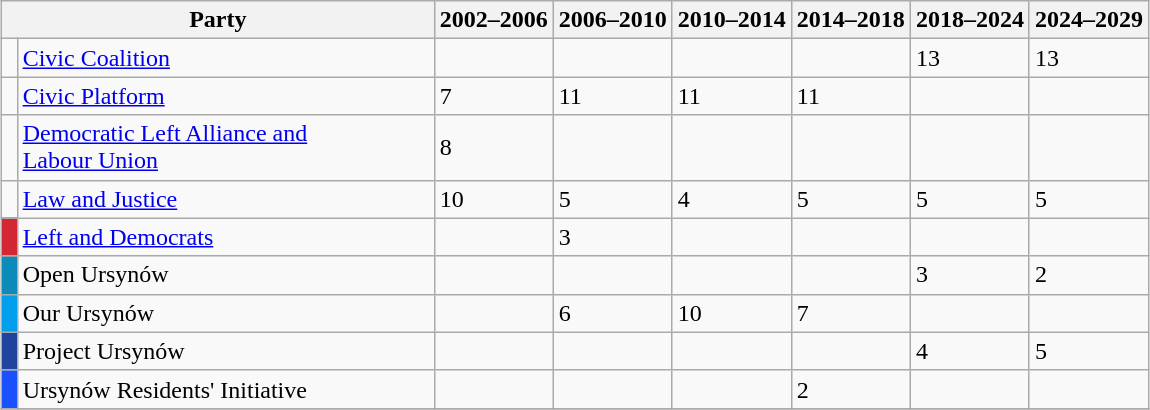<table class="wikitable plainrowheaders" style="margin-left: auto; margin-right: auto;" class="wikitable plainrowheaders sortable">
<tr>
<th scope="col" colspan="2" style="width: 281px;">Party</th>
<th scope="col">2002–2006</th>
<th scope="col">2006–2010</th>
<th scope="col">2010–2014</th>
<th scope="col">2014–2018</th>
<th scope="col">2018–2024</th>
<th scope="col">2024–2029</th>
</tr>
<tr>
<td></td>
<td scope="row"><a href='#'>Civic Coalition</a></td>
<td></td>
<td></td>
<td></td>
<td></td>
<td>13</td>
<td>13</td>
</tr>
<tr>
<td></td>
<td scope="row"><a href='#'>Civic Platform</a></td>
<td>7</td>
<td>11</td>
<td>11</td>
<td>11</td>
<td></td>
<td></td>
</tr>
<tr>
<td></td>
<td><a href='#'>Democratic Left Alliance and<br>Labour Union</a></td>
<td>8</td>
<td></td>
<td></td>
<td></td>
<td></td>
<td></td>
</tr>
<tr>
<td></td>
<td scope="row"><a href='#'>Law and Justice</a></td>
<td>10</td>
<td>5</td>
<td>4</td>
<td>5</td>
<td>5</td>
<td>5</td>
</tr>
<tr>
<td style="background-color:#D12833;"></td>
<td scope="row"><a href='#'>Left and Democrats</a></td>
<td></td>
<td>3</td>
<td></td>
<td></td>
<td></td>
<td></td>
</tr>
<tr>
<td style="background-color:#0C8AB8;"></td>
<td scope="row">Open Ursynów</td>
<td></td>
<td></td>
<td></td>
<td></td>
<td>3</td>
<td>2</td>
</tr>
<tr>
<td style="background-color:#029FED;"></td>
<td scope="row">Our Ursynów</td>
<td></td>
<td>6</td>
<td>10</td>
<td>7</td>
<td></td>
<td></td>
</tr>
<tr>
<td style="background-color:#1E449D;"></td>
<td scope="row">Project Ursynów</td>
<td></td>
<td></td>
<td></td>
<td></td>
<td>4</td>
<td>5</td>
</tr>
<tr>
<td style="background-color:#1A51FF;"></td>
<td scope="row">Ursynów Residents' Initiative</td>
<td></td>
<td></td>
<td></td>
<td>2</td>
<td></td>
<td></td>
</tr>
<tr>
</tr>
</table>
